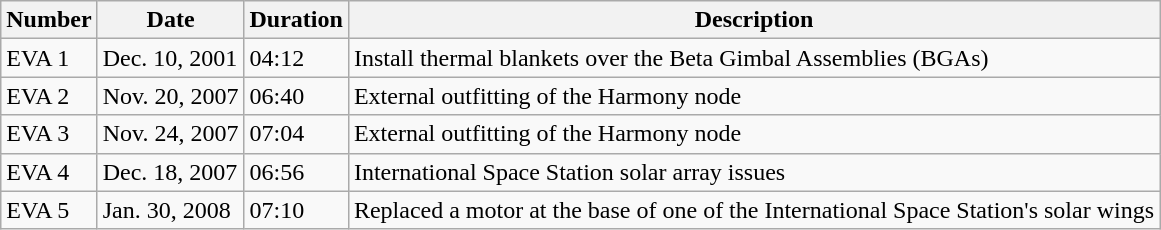<table class="wikitable">
<tr>
<th>Number</th>
<th>Date</th>
<th>Duration</th>
<th>Description</th>
</tr>
<tr>
<td>EVA 1</td>
<td>Dec. 10, 2001</td>
<td>04:12</td>
<td>Install thermal blankets over the Beta Gimbal Assemblies (BGAs)</td>
</tr>
<tr>
<td>EVA 2</td>
<td>Nov. 20, 2007</td>
<td>06:40</td>
<td>External outfitting of the Harmony node</td>
</tr>
<tr>
<td>EVA 3</td>
<td>Nov. 24, 2007</td>
<td>07:04</td>
<td>External outfitting of the Harmony node</td>
</tr>
<tr>
<td>EVA 4</td>
<td>Dec. 18, 2007</td>
<td>06:56</td>
<td>International Space Station solar array issues</td>
</tr>
<tr>
<td>EVA 5</td>
<td>Jan. 30, 2008</td>
<td>07:10</td>
<td>Replaced a motor at the base of one of the International Space Station's solar wings</td>
</tr>
</table>
